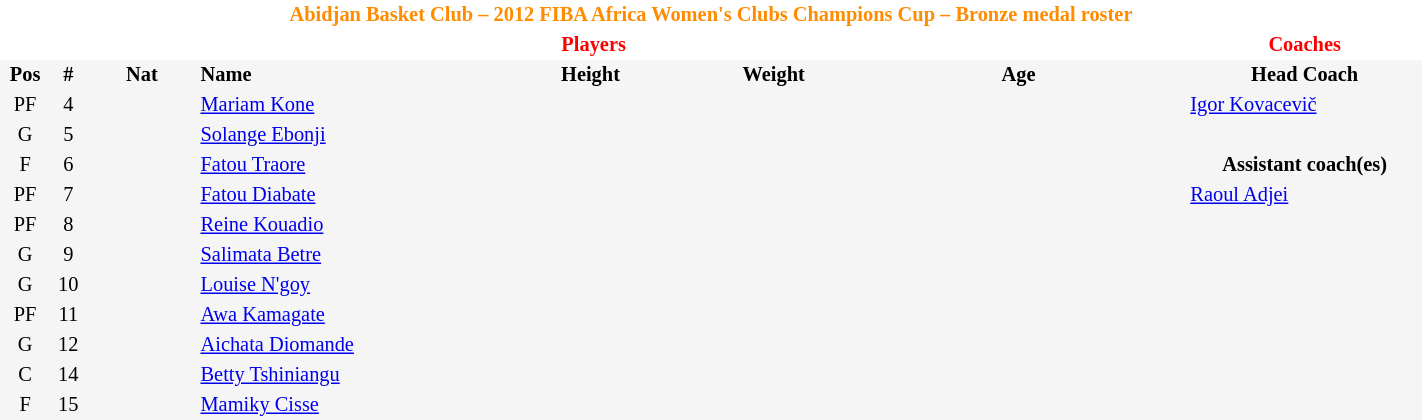<table border=0 cellpadding=2 cellspacing=0  |- bgcolor=#f5f5f5 style="text-align:center; font-size:85%;" width=75%>
<tr>
<td colspan="8" style="background: white; color: #ff8c00"><strong>Abidjan Basket Club – 2012 FIBA Africa Women's Clubs Champions Cup – Bronze medal roster</strong></td>
</tr>
<tr>
<td colspan="7" style="background: white; color: red"><strong>Players</strong></td>
<td style="background: white; color: red"><strong>Coaches</strong></td>
</tr>
<tr style="background=#f5f5f5; color: black">
<th width=5px>Pos</th>
<th width=5px>#</th>
<th width=50px>Nat</th>
<th width=135px align=left>Name</th>
<th width=100px>Height</th>
<th width=70px>Weight</th>
<th width=160px>Age</th>
<th width=110px>Head Coach</th>
</tr>
<tr>
<td>PF</td>
<td>4</td>
<td></td>
<td align=left><a href='#'>Mariam Kone</a></td>
<td><span></span></td>
<td></td>
<td><span></span></td>
<td align=left> <a href='#'>Igor Kovacevič</a></td>
</tr>
<tr>
<td>G</td>
<td>5</td>
<td></td>
<td align=left><a href='#'>Solange Ebonji</a></td>
<td><span></span></td>
<td></td>
<td><span></span></td>
</tr>
<tr>
<td>F</td>
<td>6</td>
<td></td>
<td align=left><a href='#'>Fatou Traore</a></td>
<td><span></span></td>
<td></td>
<td><span></span></td>
<td><strong>Assistant coach(es)</strong></td>
</tr>
<tr>
<td>PF</td>
<td>7</td>
<td></td>
<td align=left><a href='#'>Fatou Diabate</a></td>
<td><span></span></td>
<td></td>
<td><span></span></td>
<td align=left> <a href='#'>Raoul Adjei</a></td>
</tr>
<tr>
<td>PF</td>
<td>8</td>
<td></td>
<td align=left><a href='#'>Reine Kouadio</a></td>
<td><span></span></td>
<td></td>
<td><span></span></td>
</tr>
<tr>
<td>G</td>
<td>9</td>
<td></td>
<td align=left><a href='#'>Salimata Betre</a></td>
<td><span></span></td>
<td></td>
<td><span></span></td>
</tr>
<tr>
<td>G</td>
<td>10</td>
<td></td>
<td align=left><a href='#'>Louise N'goy</a></td>
<td><span></span></td>
<td></td>
<td><span></span></td>
</tr>
<tr>
<td>PF</td>
<td>11</td>
<td></td>
<td align=left><a href='#'>Awa Kamagate</a></td>
<td><span></span></td>
<td></td>
<td><span></span></td>
</tr>
<tr>
<td>G</td>
<td>12</td>
<td></td>
<td align=left><a href='#'>Aichata Diomande</a></td>
<td><span></span></td>
<td></td>
<td><span></span></td>
</tr>
<tr>
<td>C</td>
<td>14</td>
<td></td>
<td align=left><a href='#'>Betty Tshiniangu</a></td>
<td><span></span></td>
<td></td>
<td><span></span></td>
</tr>
<tr>
<td>F</td>
<td>15</td>
<td></td>
<td align=left><a href='#'>Mamiky Cisse</a></td>
<td><span></span></td>
<td></td>
<td><span></span></td>
</tr>
</table>
